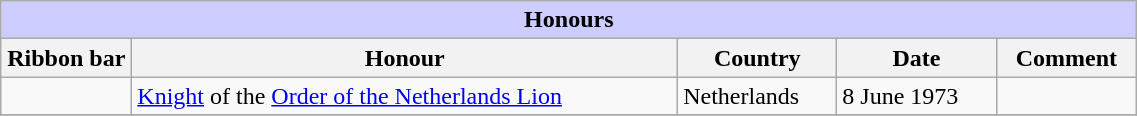<table class="wikitable" style="width:60%;">
<tr style="background:#ccf; text-align:center;">
<td colspan=5><strong>Honours</strong></td>
</tr>
<tr>
<th style="width:80px;">Ribbon bar</th>
<th>Honour</th>
<th>Country</th>
<th>Date</th>
<th>Comment</th>
</tr>
<tr>
<td></td>
<td><a href='#'>Knight</a> of the <a href='#'>Order of the Netherlands Lion</a></td>
<td>Netherlands</td>
<td>8 June 1973</td>
<td></td>
</tr>
<tr>
</tr>
</table>
